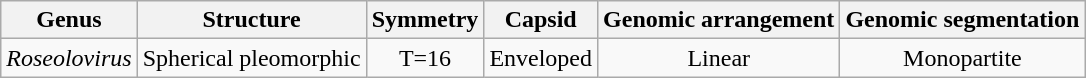<table class="wikitable sortable" style="text-align:center">
<tr>
<th>Genus</th>
<th>Structure</th>
<th>Symmetry</th>
<th>Capsid</th>
<th>Genomic arrangement</th>
<th>Genomic segmentation</th>
</tr>
<tr>
<td><em>Roseolovirus</em></td>
<td>Spherical pleomorphic</td>
<td>T=16</td>
<td>Enveloped</td>
<td>Linear</td>
<td>Monopartite</td>
</tr>
</table>
